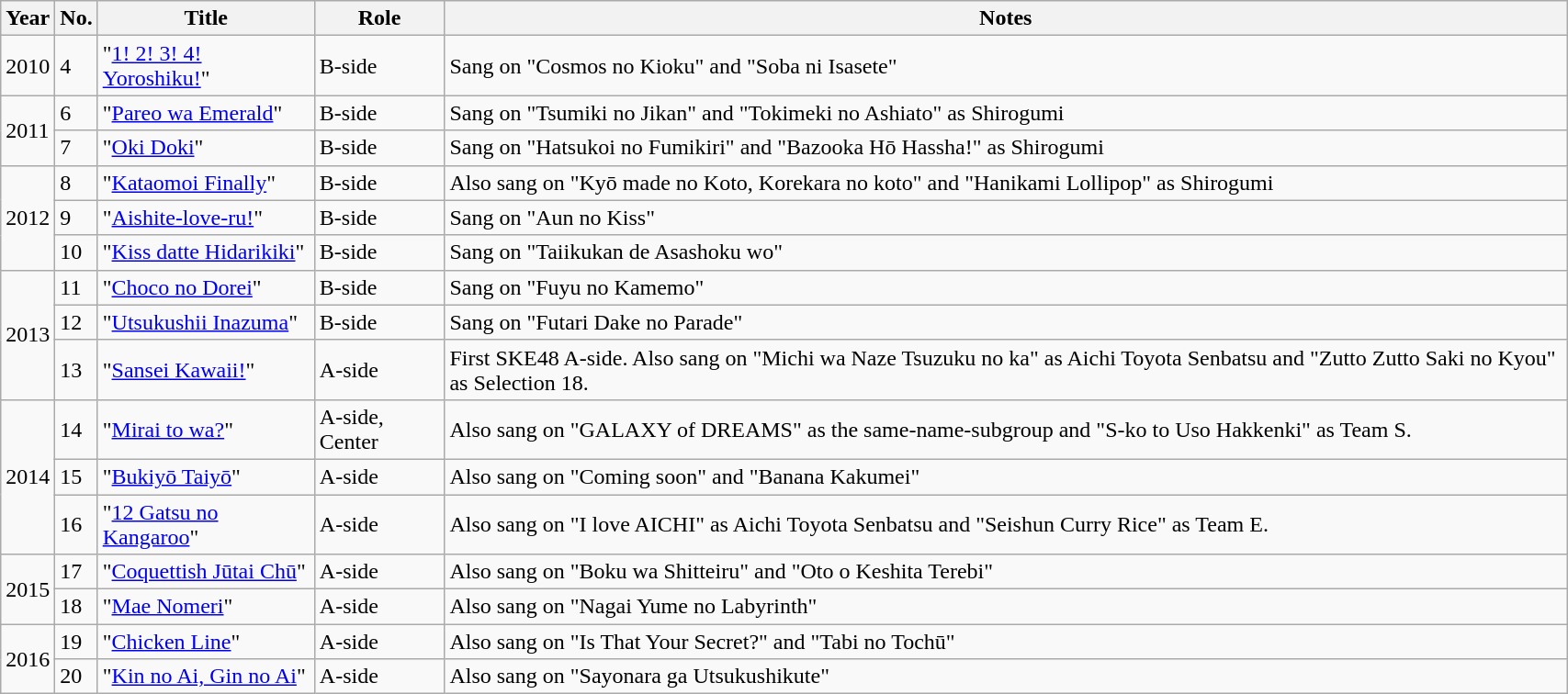<table class="wikitable sortable" style="width:90%;">
<tr>
<th>Year</th>
<th data-sort-type="number">No. </th>
<th style="width:150px;">Title </th>
<th>Role </th>
<th class="unsortable">Notes </th>
</tr>
<tr>
<td rowspan="1">2010</td>
<td>4</td>
<td>"<a href='#'>1! 2! 3! 4! Yoroshiku!</a>"</td>
<td>B-side</td>
<td>Sang on "Cosmos no Kioku" and "Soba ni Isasete"</td>
</tr>
<tr>
<td rowspan="2">2011</td>
<td>6</td>
<td>"<a href='#'>Pareo wa Emerald</a>"</td>
<td>B-side</td>
<td>Sang on "Tsumiki no Jikan" and "Tokimeki no Ashiato" as Shirogumi</td>
</tr>
<tr>
<td>7</td>
<td>"<a href='#'>Oki Doki</a>"</td>
<td>B-side</td>
<td>Sang on "Hatsukoi no Fumikiri" and "Bazooka Hō Hassha!" as Shirogumi</td>
</tr>
<tr>
<td rowspan="3">2012</td>
<td>8</td>
<td>"<a href='#'>Kataomoi Finally</a>"</td>
<td>B-side</td>
<td>Also sang on "Kyō made no Koto, Korekara no koto" and "Hanikami Lollipop" as Shirogumi</td>
</tr>
<tr>
<td>9</td>
<td>"<a href='#'>Aishite-love-ru!</a>"</td>
<td>B-side</td>
<td>Sang on "Aun no Kiss"</td>
</tr>
<tr>
<td>10</td>
<td>"<a href='#'>Kiss datte Hidarikiki</a>"</td>
<td>B-side</td>
<td>Sang on "Taiikukan de Asashoku wo"</td>
</tr>
<tr>
<td rowspan="3">2013</td>
<td>11</td>
<td>"<a href='#'>Choco no Dorei</a>"</td>
<td>B-side</td>
<td>Sang on "Fuyu no Kamemo"</td>
</tr>
<tr>
<td>12</td>
<td>"<a href='#'>Utsukushii Inazuma</a>"</td>
<td>B-side</td>
<td>Sang on "Futari Dake no Parade"</td>
</tr>
<tr>
<td>13</td>
<td>"<a href='#'>Sansei Kawaii!</a>"</td>
<td>A-side</td>
<td>First SKE48 A-side. Also sang on "Michi wa Naze Tsuzuku no ka" as Aichi Toyota Senbatsu and "Zutto Zutto Saki no Kyou" as Selection 18.</td>
</tr>
<tr>
<td rowspan="3">2014</td>
<td>14</td>
<td>"<a href='#'>Mirai to wa?</a>"</td>
<td>A-side, Center</td>
<td>Also sang on "GALAXY of DREAMS" as the same-name-subgroup and "S-ko to Uso Hakkenki" as Team S.</td>
</tr>
<tr>
<td>15</td>
<td>"<a href='#'>Bukiyō Taiyō</a>"</td>
<td>A-side</td>
<td>Also sang on "Coming soon" and "Banana Kakumei"</td>
</tr>
<tr>
<td>16</td>
<td>"<a href='#'>12 Gatsu no Kangaroo</a>"</td>
<td>A-side</td>
<td>Also sang on "I love AICHI" as Aichi Toyota Senbatsu and "Seishun Curry Rice" as Team E.</td>
</tr>
<tr>
<td rowspan="2">2015</td>
<td>17</td>
<td>"<a href='#'>Coquettish Jūtai Chū</a>"</td>
<td>A-side</td>
<td>Also sang on "Boku wa Shitteiru" and "Oto o Keshita Terebi"</td>
</tr>
<tr>
<td>18</td>
<td>"<a href='#'>Mae Nomeri</a>"</td>
<td>A-side</td>
<td>Also sang on "Nagai Yume no Labyrinth"</td>
</tr>
<tr>
<td rowspan="2">2016</td>
<td>19</td>
<td>"<a href='#'>Chicken Line</a>"</td>
<td>A-side</td>
<td>Also sang on "Is That Your Secret?" and "Tabi no Tochū"</td>
</tr>
<tr>
<td>20</td>
<td>"<a href='#'>Kin no Ai, Gin no Ai</a>"</td>
<td>A-side</td>
<td>Also sang on "Sayonara ga Utsukushikute"</td>
</tr>
</table>
